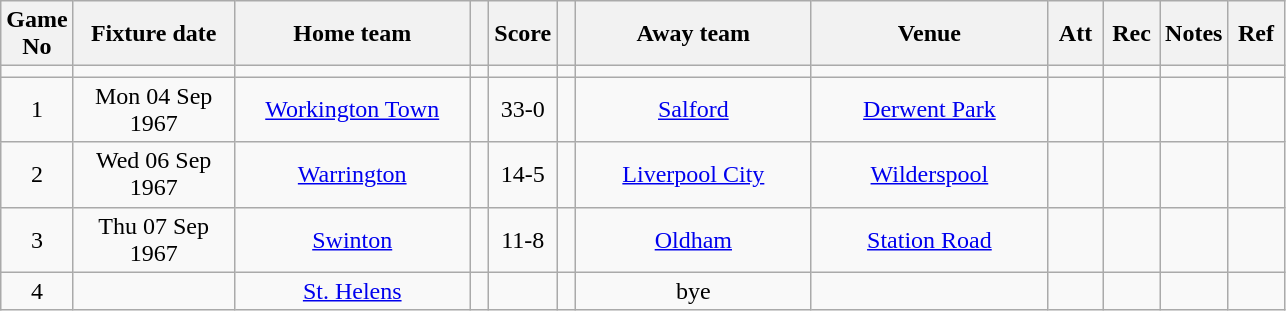<table class="wikitable" style="text-align:center;">
<tr>
<th width=20 abbr="No">Game No</th>
<th width=100 abbr="Date">Fixture date</th>
<th width=150 abbr="Home team">Home team</th>
<th width=5 abbr="space"></th>
<th width=20 abbr="Score">Score</th>
<th width=5 abbr="space"></th>
<th width=150 abbr="Away team">Away team</th>
<th width=150 abbr="Venue">Venue</th>
<th width=30 abbr="Att">Att</th>
<th width=30 abbr="Rec">Rec</th>
<th width=20 abbr="Notes">Notes</th>
<th width=30 abbr="Ref">Ref</th>
</tr>
<tr>
<td></td>
<td></td>
<td></td>
<td></td>
<td></td>
<td></td>
<td></td>
<td></td>
<td></td>
<td></td>
<td></td>
</tr>
<tr>
<td>1</td>
<td>Mon 04 Sep 1967</td>
<td><a href='#'>Workington Town</a></td>
<td></td>
<td>33-0</td>
<td></td>
<td><a href='#'>Salford</a></td>
<td><a href='#'>Derwent Park</a></td>
<td></td>
<td></td>
<td></td>
<td></td>
</tr>
<tr>
<td>2</td>
<td>Wed 06 Sep 1967</td>
<td><a href='#'>Warrington</a></td>
<td></td>
<td>14-5</td>
<td></td>
<td><a href='#'>Liverpool City</a></td>
<td><a href='#'>Wilderspool</a></td>
<td></td>
<td></td>
<td></td>
<td></td>
</tr>
<tr>
<td>3</td>
<td>Thu 07 Sep 1967</td>
<td><a href='#'>Swinton</a></td>
<td></td>
<td>11-8</td>
<td></td>
<td><a href='#'>Oldham</a></td>
<td><a href='#'>Station Road</a></td>
<td></td>
<td></td>
<td></td>
<td></td>
</tr>
<tr>
<td>4</td>
<td></td>
<td><a href='#'>St. Helens</a></td>
<td></td>
<td></td>
<td></td>
<td>bye</td>
<td></td>
<td></td>
<td></td>
<td></td>
<td></td>
</tr>
</table>
